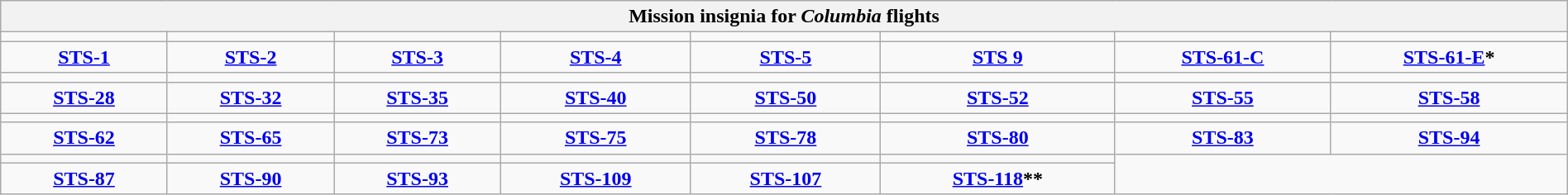<table class="wikitable" style="margin:1em auto; text-align:center; font-size: 100%; width:100%">
<tr>
<th colspan=8>Mission insignia for <em>Columbia</em> flights</th>
</tr>
<tr>
<td></td>
<td></td>
<td></td>
<td></td>
<td></td>
<td></td>
<td></td>
<td></td>
</tr>
<tr>
<td><strong><a href='#'>STS-1</a></strong></td>
<td><strong><a href='#'>STS-2</a></strong></td>
<td><strong><a href='#'>STS-3</a></strong></td>
<td><strong><a href='#'>STS-4</a></strong></td>
<td><strong><a href='#'>STS-5</a></strong></td>
<td><strong><a href='#'>STS 9</a></strong></td>
<td><strong><a href='#'>STS-61-C</a></strong></td>
<td><strong><a href='#'>STS-61-E</a>*</strong></td>
</tr>
<tr>
<td></td>
<td></td>
<td></td>
<td></td>
<td></td>
<td></td>
<td></td>
<td></td>
</tr>
<tr>
<td><strong><a href='#'>STS-28</a></strong></td>
<td><strong><a href='#'>STS-32</a></strong></td>
<td><strong><a href='#'>STS-35</a></strong></td>
<td><strong><a href='#'>STS-40</a></strong></td>
<td><strong><a href='#'>STS-50</a></strong></td>
<td><strong><a href='#'>STS-52</a></strong></td>
<td><strong><a href='#'>STS-55</a></strong></td>
<td><strong><a href='#'>STS-58</a></strong></td>
</tr>
<tr>
<td></td>
<td></td>
<td></td>
<td></td>
<td></td>
<td></td>
<td></td>
<td></td>
</tr>
<tr>
<td><strong><a href='#'>STS-62</a></strong></td>
<td><strong><a href='#'>STS-65</a></strong></td>
<td><strong><a href='#'>STS-73</a></strong></td>
<td><strong><a href='#'>STS-75</a></strong></td>
<td><strong><a href='#'>STS-78</a></strong></td>
<td><strong><a href='#'>STS-80</a></strong></td>
<td><strong><a href='#'>STS-83</a></strong></td>
<td><strong><a href='#'>STS-94</a></strong></td>
</tr>
<tr>
<td></td>
<td></td>
<td></td>
<td></td>
<td></td>
<td></td>
</tr>
<tr>
<td><strong><a href='#'>STS-87</a></strong></td>
<td><strong><a href='#'>STS-90</a></strong></td>
<td><strong><a href='#'>STS-93</a></strong></td>
<td><strong><a href='#'>STS-109</a></strong></td>
<td><strong><a href='#'>STS-107</a></strong></td>
<td><strong><a href='#'>STS-118</a>**</strong></td>
</tr>
</table>
